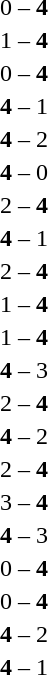<table style="text-align:center">
<tr>
<th width=223></th>
<th width=100></th>
<th width=223></th>
</tr>
<tr>
<td align=right></td>
<td>0 – <strong>4</strong></td>
<td align=left></td>
</tr>
<tr>
<td align=right></td>
<td>1 – <strong>4</strong></td>
<td align=left></td>
</tr>
<tr>
<td align=right></td>
<td>0 – <strong>4</strong></td>
<td align=left></td>
</tr>
<tr>
<td align=right></td>
<td><strong>4</strong> – 1</td>
<td align=left></td>
</tr>
<tr>
<td align=right></td>
<td><strong>4</strong> – 2</td>
<td align=left></td>
</tr>
<tr>
<td align=right></td>
<td><strong>4</strong> – 0</td>
<td align=left></td>
</tr>
<tr>
<td align=right></td>
<td>2 – <strong>4</strong></td>
<td align=left></td>
</tr>
<tr>
<td align=right></td>
<td><strong>4</strong> – 1</td>
<td align=left></td>
</tr>
<tr>
<td align=right></td>
<td>2 – <strong>4</strong></td>
<td align=left></td>
</tr>
<tr>
<td align=right></td>
<td>1 – <strong>4</strong></td>
<td align=left></td>
</tr>
<tr>
<td align=right></td>
<td>1 – <strong>4</strong></td>
<td align=left></td>
</tr>
<tr>
<td align=right></td>
<td><strong>4</strong> – 3</td>
<td align=left></td>
</tr>
<tr>
<td align=right></td>
<td>2 – <strong>4</strong></td>
<td align=left></td>
</tr>
<tr>
<td align=right></td>
<td><strong>4</strong> – 2</td>
<td align=left></td>
</tr>
<tr>
<td align=right></td>
<td>2 – <strong>4</strong></td>
<td align=left></td>
</tr>
<tr>
<td align=right></td>
<td>3 – <strong>4</strong></td>
<td align=left></td>
</tr>
<tr>
<td align=right></td>
<td><strong>4</strong> – 3</td>
<td align=left></td>
</tr>
<tr>
<td align=right></td>
<td>0 – <strong>4</strong></td>
<td align=left></td>
</tr>
<tr>
<td align=right></td>
<td>0 – <strong>4</strong></td>
<td align=left></td>
</tr>
<tr>
<td align=right></td>
<td><strong>4</strong> – 2</td>
<td align=left></td>
</tr>
<tr>
<td align=right></td>
<td><strong>4</strong> – 1</td>
<td align=left></td>
</tr>
</table>
